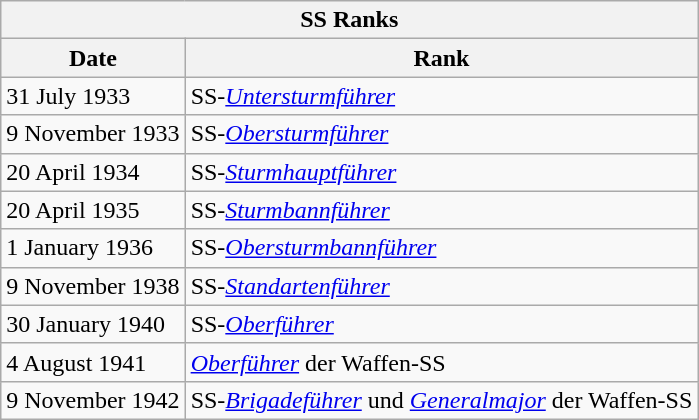<table class="wikitable">
<tr>
<th colspan = "2">SS Ranks</th>
</tr>
<tr>
<th>Date</th>
<th>Rank</th>
</tr>
<tr>
<td>31 July 1933</td>
<td>SS-<em><a href='#'>Untersturmführer</a></em></td>
</tr>
<tr>
<td>9 November 1933</td>
<td>SS-<em><a href='#'>Obersturmführer</a></em></td>
</tr>
<tr>
<td>20 April 1934</td>
<td>SS-<em><a href='#'>Sturmhauptführer</a></em></td>
</tr>
<tr>
<td>20 April 1935</td>
<td>SS-<em><a href='#'>Sturmbannführer</a></em></td>
</tr>
<tr>
<td>1 January 1936</td>
<td>SS-<em><a href='#'>Obersturmbannführer</a></em></td>
</tr>
<tr>
<td>9 November 1938</td>
<td>SS-<em><a href='#'>Standartenführer</a></em></td>
</tr>
<tr>
<td>30 January 1940</td>
<td>SS-<em><a href='#'>Oberführer</a></em></td>
</tr>
<tr>
<td>4 August 1941</td>
<td><em><a href='#'>Oberführer</a></em> der Waffen-SS</td>
</tr>
<tr>
<td>9 November 1942</td>
<td>SS-<em><a href='#'>Brigadeführer</a></em> und <em><a href='#'>Generalmajor</a></em> der Waffen-SS</td>
</tr>
</table>
